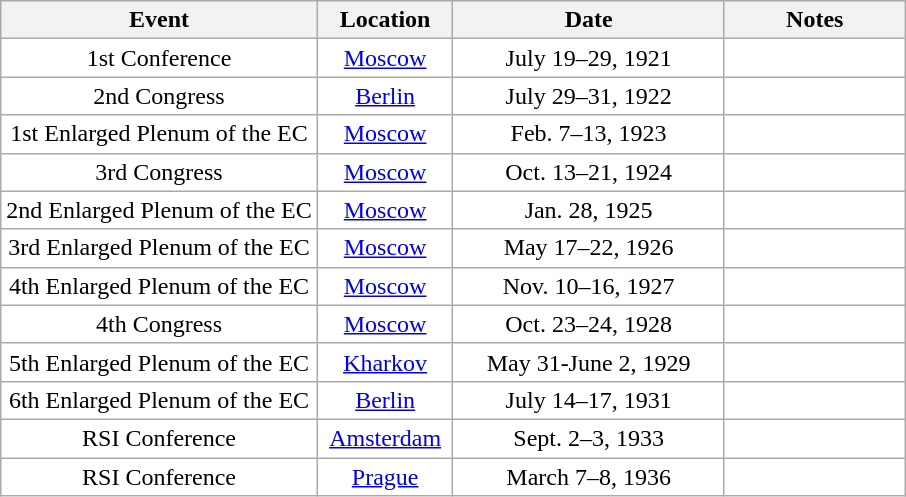<table class="wikitable" border="1" style="Background:#ffffff">
<tr>
<th width=35%>Event</th>
<th width=15%>Location</th>
<th width=30%>Date</th>
<th>Notes</th>
</tr>
<tr>
<td align="center">1st Conference</td>
<td align="center"><a href='#'>Moscow</a></td>
<td align="center">July 19–29, 1921</td>
<td></td>
</tr>
<tr>
<td align="center">2nd Congress</td>
<td align="center"><a href='#'>Berlin</a></td>
<td align="center">July 29–31, 1922</td>
<td></td>
</tr>
<tr>
<td align="center">1st Enlarged Plenum of the EC</td>
<td align="center"><a href='#'>Moscow</a></td>
<td align="center">Feb. 7–13, 1923</td>
<td></td>
</tr>
<tr>
<td align="center">3rd Congress</td>
<td align="center"><a href='#'>Moscow</a></td>
<td align="center">Oct. 13–21, 1924</td>
<td></td>
</tr>
<tr>
<td align="center">2nd Enlarged Plenum of the EC</td>
<td align="center"><a href='#'>Moscow</a></td>
<td align="center">Jan. 28, 1925</td>
<td></td>
</tr>
<tr>
<td align="center">3rd Enlarged Plenum of the EC</td>
<td align="center"><a href='#'>Moscow</a></td>
<td align="center">May 17–22, 1926</td>
<td></td>
</tr>
<tr>
<td align="center">4th Enlarged Plenum of the EC</td>
<td align="center"><a href='#'>Moscow</a></td>
<td align="center">Nov. 10–16, 1927</td>
<td></td>
</tr>
<tr>
<td align="center">4th Congress</td>
<td align="center"><a href='#'>Moscow</a></td>
<td align="center">Oct. 23–24, 1928</td>
<td></td>
</tr>
<tr>
<td align="center">5th Enlarged Plenum of the EC</td>
<td align="center"><a href='#'>Kharkov</a></td>
<td align="center">May 31-June 2, 1929</td>
<td></td>
</tr>
<tr>
<td align="center">6th Enlarged Plenum of the EC</td>
<td align="center"><a href='#'>Berlin</a></td>
<td align="center">July 14–17, 1931</td>
<td></td>
</tr>
<tr>
<td align="center">RSI Conference</td>
<td align="center"><a href='#'>Amsterdam</a></td>
<td align="center">Sept. 2–3, 1933</td>
<td></td>
</tr>
<tr>
<td align="center">RSI Conference</td>
<td align="center"><a href='#'>Prague</a></td>
<td align="center">March 7–8, 1936</td>
<td></td>
</tr>
</table>
